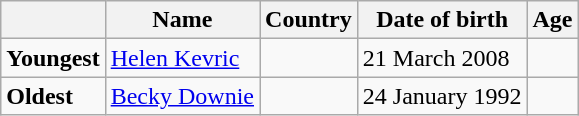<table class="wikitable">
<tr>
<th></th>
<th><strong>Name</strong></th>
<th><strong>Country</strong></th>
<th><strong>Date of birth</strong></th>
<th><strong>Age</strong></th>
</tr>
<tr>
<td><strong>Youngest</strong></td>
<td><a href='#'>Helen Kevric</a></td>
<td></td>
<td>21 March 2008</td>
<td></td>
</tr>
<tr>
<td><strong>Oldest</strong></td>
<td><a href='#'>Becky Downie</a></td>
<td></td>
<td>24 January 1992</td>
<td></td>
</tr>
</table>
